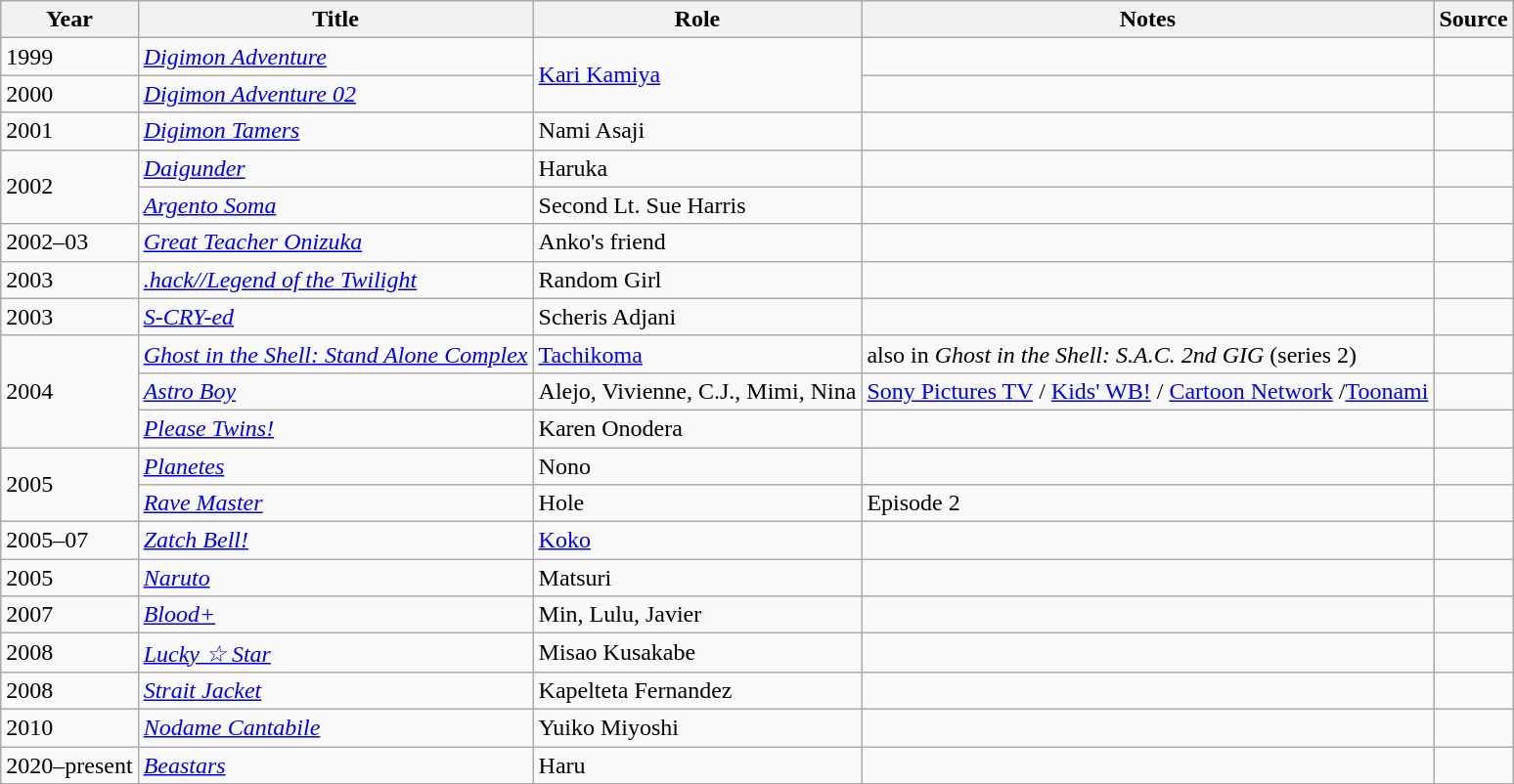<table class="wikitable sortable plainrowheaders">
<tr>
<th>Year</th>
<th>Title</th>
<th>Role</th>
<th class="unsortable">Notes</th>
<th class="unsortable">Source</th>
</tr>
<tr>
<td>1999</td>
<td><em><a href='#'>Digimon Adventure</a></em></td>
<td rowspan="2"><a href='#'>Kari Kamiya</a></td>
<td></td>
<td></td>
</tr>
<tr>
<td>2000</td>
<td><em><a href='#'>Digimon Adventure 02</a></em></td>
<td></td>
<td></td>
</tr>
<tr>
<td>2001</td>
<td><em><a href='#'>Digimon Tamers</a></em></td>
<td>Nami Asaji</td>
<td></td>
<td></td>
</tr>
<tr>
<td rowspan="2">2002</td>
<td><em><a href='#'>Daigunder</a></em></td>
<td>Haruka</td>
<td></td>
<td></td>
</tr>
<tr>
<td><em><a href='#'>Argento Soma</a></em></td>
<td>Second Lt. Sue Harris</td>
<td></td>
<td></td>
</tr>
<tr>
<td>2002–03</td>
<td><em><a href='#'>Great Teacher Onizuka</a></em></td>
<td>Anko's friend</td>
<td></td>
<td></td>
</tr>
<tr>
<td>2003</td>
<td><em><a href='#'>.hack//Legend of the Twilight</a></em></td>
<td>Random Girl</td>
<td></td>
<td></td>
</tr>
<tr>
<td>2003</td>
<td><em><a href='#'>S-CRY-ed</a></em></td>
<td>Scheris Adjani</td>
<td></td>
<td></td>
</tr>
<tr>
<td rowspan="3">2004</td>
<td><em><a href='#'>Ghost in the Shell: Stand Alone Complex</a></em></td>
<td><a href='#'>Tachikoma</a></td>
<td>also in <em>Ghost in the Shell: S.A.C. 2nd GIG</em> (series 2)</td>
<td></td>
</tr>
<tr>
<td><em><a href='#'>Astro Boy</a></em></td>
<td>Alejo, Vivienne, C.J., Mimi, Nina</td>
<td><a href='#'>Sony Pictures TV</a> / <a href='#'>Kids' WB!</a> / <a href='#'>Cartoon Network</a> /<a href='#'>Toonami</a></td>
<td></td>
</tr>
<tr>
<td><em><a href='#'>Please Twins!</a></em></td>
<td>Karen Onodera</td>
<td></td>
<td></td>
</tr>
<tr>
<td rowspan="2">2005</td>
<td><em><a href='#'>Planetes</a></em></td>
<td>Nono</td>
<td></td>
<td></td>
</tr>
<tr>
<td><em><a href='#'>Rave Master</a></em></td>
<td>Hole</td>
<td>Episode 2</td>
<td></td>
</tr>
<tr>
<td>2005–07</td>
<td><em><a href='#'>Zatch Bell!</a></em></td>
<td><a href='#'>Koko</a></td>
<td></td>
</tr>
<tr>
<td>2005</td>
<td><em><a href='#'>Naruto</a></em></td>
<td>Matsuri</td>
<td></td>
<td></td>
</tr>
<tr>
<td>2007</td>
<td><em><a href='#'>Blood+</a></em></td>
<td>Min, Lulu, Javier</td>
<td></td>
<td></td>
</tr>
<tr>
<td>2008</td>
<td><em><a href='#'>Lucky ☆ Star</a></em></td>
<td>Misao Kusakabe</td>
<td></td>
<td></td>
</tr>
<tr>
<td>2008</td>
<td><em><a href='#'>Strait Jacket</a></em></td>
<td>Kapelteta Fernandez</td>
<td></td>
<td></td>
</tr>
<tr>
<td>2010</td>
<td><em><a href='#'>Nodame Cantabile</a></em></td>
<td>Yuiko Miyoshi</td>
<td></td>
<td></td>
</tr>
<tr>
<td>2020–present</td>
<td><em><a href='#'>Beastars</a></em></td>
<td>Haru</td>
<td></td>
<td></td>
</tr>
<tr>
</tr>
</table>
